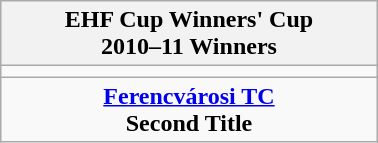<table class="wikitable" style="text-align: center; margin: 0 auto; width: 20%">
<tr>
<th>EHF Cup Winners' Cup <br>2010–11 Winners</th>
</tr>
<tr>
<td></td>
</tr>
<tr>
<td><strong><a href='#'>Ferencvárosi TC</a></strong><br><strong>Second Title</strong></td>
</tr>
</table>
